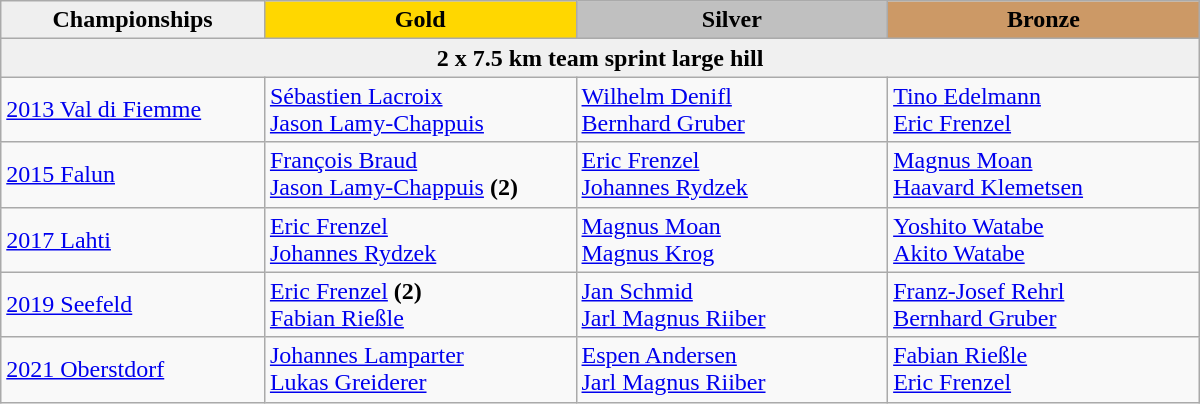<table class="wikitable sortable" style="width:800px;">
<tr>
<th style="width:22%; background:#efefef;">Championships</th>
<th style="width:26%; background:gold">Gold</th>
<th style="width:26%; background:silver">Silver</th>
<th style="width:26%; background:#CC9966">Bronze</th>
</tr>
<tr>
<td colspan=4 align=center bgcolor=F0F0F0><strong>2 x 7.5 km team sprint large hill</strong></td>
</tr>
<tr>
<td><a href='#'>2013 Val di Fiemme</a></td>
<td><a href='#'>Sébastien Lacroix</a><br><a href='#'>Jason Lamy-Chappuis</a><br></td>
<td><a href='#'>Wilhelm Denifl</a><br><a href='#'>Bernhard Gruber</a><br></td>
<td><a href='#'>Tino Edelmann</a><br><a href='#'>Eric Frenzel</a><br></td>
</tr>
<tr>
<td><a href='#'>2015 Falun</a></td>
<td><a href='#'>François Braud</a><br><a href='#'>Jason Lamy-Chappuis</a> <strong>(2)</strong><br></td>
<td><a href='#'>Eric Frenzel</a><br><a href='#'>Johannes Rydzek</a><br></td>
<td><a href='#'>Magnus Moan</a><br><a href='#'>Haavard Klemetsen</a><br></td>
</tr>
<tr>
<td><a href='#'>2017 Lahti</a></td>
<td><a href='#'>Eric Frenzel</a><br><a href='#'>Johannes Rydzek</a><br></td>
<td><a href='#'>Magnus Moan</a><br><a href='#'>Magnus Krog</a><br></td>
<td><a href='#'>Yoshito Watabe</a><br><a href='#'>Akito Watabe</a><br></td>
</tr>
<tr>
<td><a href='#'>2019 Seefeld</a></td>
<td><a href='#'>Eric Frenzel</a> <strong>(2)</strong><br><a href='#'>Fabian Rießle</a><br></td>
<td><a href='#'>Jan Schmid</a><br><a href='#'>Jarl Magnus Riiber</a><br></td>
<td><a href='#'>Franz-Josef Rehrl</a><br><a href='#'>Bernhard Gruber</a><br></td>
</tr>
<tr>
<td><a href='#'>2021 Oberstdorf</a></td>
<td><a href='#'>Johannes Lamparter</a><br><a href='#'>Lukas Greiderer</a><br></td>
<td><a href='#'>Espen Andersen</a><br><a href='#'>Jarl Magnus Riiber</a><br></td>
<td><a href='#'>Fabian Rießle</a><br><a href='#'>Eric Frenzel</a><br></td>
</tr>
</table>
